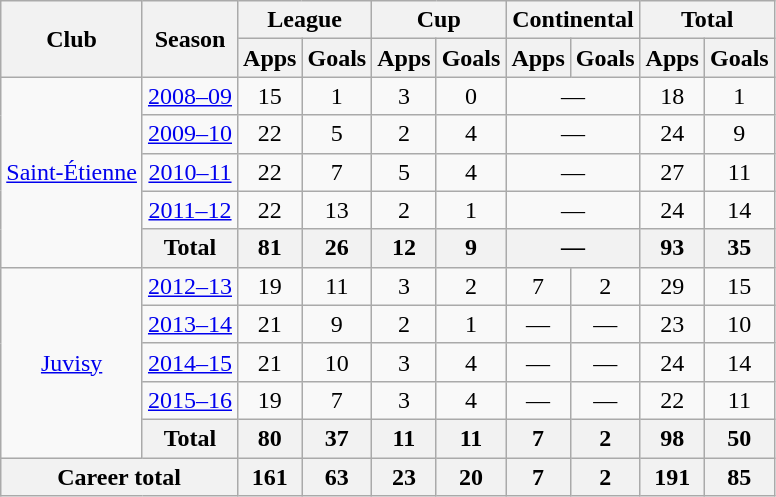<table class="wikitable" style="text-align: center;">
<tr>
<th rowspan="2">Club</th>
<th rowspan="2">Season</th>
<th colspan="2">League</th>
<th colspan="2">Cup</th>
<th colspan="2">Continental</th>
<th colspan="2">Total</th>
</tr>
<tr>
<th>Apps</th>
<th>Goals</th>
<th>Apps</th>
<th>Goals</th>
<th>Apps</th>
<th>Goals</th>
<th>Apps</th>
<th>Goals</th>
</tr>
<tr>
<td rowspan="5" valign="center"><a href='#'>Saint-Étienne</a></td>
<td><a href='#'>2008–09</a></td>
<td>15</td>
<td>1</td>
<td>3</td>
<td>0</td>
<td colspan=2>—</td>
<td>18</td>
<td>1</td>
</tr>
<tr>
<td><a href='#'>2009–10</a></td>
<td>22</td>
<td>5</td>
<td>2</td>
<td>4</td>
<td colspan=2>—</td>
<td>24</td>
<td>9</td>
</tr>
<tr>
<td><a href='#'>2010–11</a></td>
<td>22</td>
<td>7</td>
<td>5</td>
<td>4</td>
<td colspan=2>—</td>
<td>27</td>
<td>11</td>
</tr>
<tr>
<td><a href='#'>2011–12</a></td>
<td>22</td>
<td>13</td>
<td>2</td>
<td>1</td>
<td colspan=2>—</td>
<td>24</td>
<td>14</td>
</tr>
<tr>
<th>Total</th>
<th>81</th>
<th>26</th>
<th>12</th>
<th>9</th>
<th colspan=2>—</th>
<th>93</th>
<th>35</th>
</tr>
<tr>
<td rowspan="5" valign="center"><a href='#'>Juvisy</a></td>
<td><a href='#'>2012–13</a></td>
<td>19</td>
<td>11</td>
<td>3</td>
<td>2</td>
<td>7</td>
<td>2</td>
<td>29</td>
<td>15</td>
</tr>
<tr>
<td><a href='#'>2013–14</a></td>
<td>21</td>
<td>9</td>
<td>2</td>
<td>1</td>
<td>—</td>
<td>—</td>
<td>23</td>
<td>10</td>
</tr>
<tr>
<td><a href='#'>2014–15</a></td>
<td>21</td>
<td>10</td>
<td>3</td>
<td>4</td>
<td>—</td>
<td>—</td>
<td>24</td>
<td>14</td>
</tr>
<tr>
<td><a href='#'>2015–16</a></td>
<td>19</td>
<td>7</td>
<td>3</td>
<td>4</td>
<td>—</td>
<td>—</td>
<td>22</td>
<td>11</td>
</tr>
<tr>
<th>Total</th>
<th>80</th>
<th>37</th>
<th>11</th>
<th>11</th>
<th>7</th>
<th>2</th>
<th>98</th>
<th>50</th>
</tr>
<tr>
<th colspan="2">Career total</th>
<th>161</th>
<th>63</th>
<th>23</th>
<th>20</th>
<th>7</th>
<th>2</th>
<th>191</th>
<th>85</th>
</tr>
</table>
